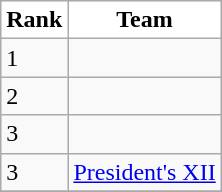<table class="wikitable collapsible">
<tr>
<th style="background:white;">Rank</th>
<th style="background:white;">Team</th>
</tr>
<tr>
<td>1</td>
<td></td>
</tr>
<tr>
<td>2</td>
<td></td>
</tr>
<tr>
<td>3</td>
<td></td>
</tr>
<tr>
<td>3</td>
<td> <a href='#'>President's XII</a></td>
</tr>
<tr>
</tr>
</table>
